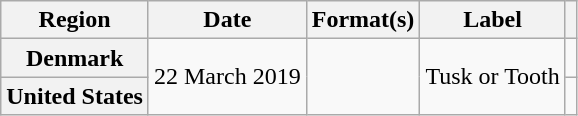<table class="wikitable plainrowheaders">
<tr>
<th scope="col">Region</th>
<th scope="col">Date</th>
<th scope="col">Format(s)</th>
<th scope="col">Label</th>
<th scope="col"></th>
</tr>
<tr>
<th scope="row">Denmark</th>
<td rowspan="2">22 March 2019</td>
<td rowspan="2"></td>
<td rowspan="2">Tusk or Tooth</td>
<td style="text-align:center;"></td>
</tr>
<tr>
<th scope="row">United States</th>
<td style="text-align:center;"></td>
</tr>
</table>
